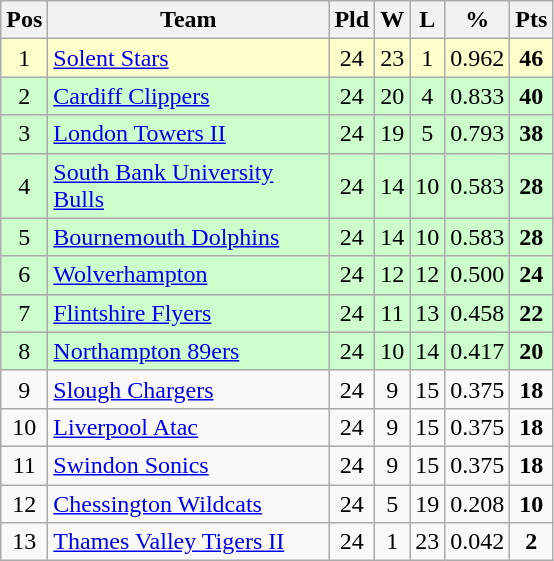<table class="wikitable" style="text-align: center;">
<tr>
<th>Pos</th>
<th scope="col" style="width: 180px;">Team</th>
<th>Pld</th>
<th>W</th>
<th>L</th>
<th>%</th>
<th>Pts</th>
</tr>
<tr style="background: #ffffcc;">
<td>1</td>
<td style="text-align:left;"><a href='#'>Solent Stars</a></td>
<td>24</td>
<td>23</td>
<td>1</td>
<td>0.962</td>
<td><strong>46</strong></td>
</tr>
<tr style="background: #ccffcc;">
<td>2</td>
<td style="text-align:left;"><a href='#'>Cardiff Clippers</a></td>
<td>24</td>
<td>20</td>
<td>4</td>
<td>0.833</td>
<td><strong>40</strong></td>
</tr>
<tr style="background: #ccffcc;">
<td>3</td>
<td style="text-align:left;"><a href='#'>London Towers II</a></td>
<td>24</td>
<td>19</td>
<td>5</td>
<td>0.793</td>
<td><strong>38</strong></td>
</tr>
<tr style="background: #ccffcc;">
<td>4</td>
<td style="text-align:left;"><a href='#'>South Bank University Bulls</a></td>
<td>24</td>
<td>14</td>
<td>10</td>
<td>0.583</td>
<td><strong>28</strong></td>
</tr>
<tr style="background: #ccffcc;">
<td>5</td>
<td style="text-align:left;"><a href='#'>Bournemouth Dolphins</a></td>
<td>24</td>
<td>14</td>
<td>10</td>
<td>0.583</td>
<td><strong>28</strong></td>
</tr>
<tr style="background: #ccffcc;">
<td>6</td>
<td style="text-align:left;"><a href='#'>Wolverhampton</a></td>
<td>24</td>
<td>12</td>
<td>12</td>
<td>0.500</td>
<td><strong>24</strong></td>
</tr>
<tr style="background: #ccffcc;">
<td>7</td>
<td style="text-align:left;"><a href='#'>Flintshire Flyers</a></td>
<td>24</td>
<td>11</td>
<td>13</td>
<td>0.458</td>
<td><strong>22</strong></td>
</tr>
<tr style="background: #ccffcc;">
<td>8</td>
<td style="text-align:left;"><a href='#'>Northampton 89ers</a></td>
<td>24</td>
<td>10</td>
<td>14</td>
<td>0.417</td>
<td><strong>20</strong></td>
</tr>
<tr style="background: ;">
<td>9</td>
<td style="text-align:left;"><a href='#'>Slough Chargers</a></td>
<td>24</td>
<td>9</td>
<td>15</td>
<td>0.375</td>
<td><strong>18</strong></td>
</tr>
<tr style="background: ;">
<td>10</td>
<td style="text-align:left;"><a href='#'>Liverpool Atac</a></td>
<td>24</td>
<td>9</td>
<td>15</td>
<td>0.375</td>
<td><strong>18</strong></td>
</tr>
<tr style="background: ;">
<td>11</td>
<td style="text-align:left;"><a href='#'>Swindon Sonics</a></td>
<td>24</td>
<td>9</td>
<td>15</td>
<td>0.375</td>
<td><strong>18</strong></td>
</tr>
<tr style="background: ;">
<td>12</td>
<td style="text-align:left;"><a href='#'>Chessington Wildcats</a></td>
<td>24</td>
<td>5</td>
<td>19</td>
<td>0.208</td>
<td><strong>10</strong></td>
</tr>
<tr style="background: ;">
<td>13</td>
<td style="text-align:left;"><a href='#'>Thames Valley Tigers II</a></td>
<td>24</td>
<td>1</td>
<td>23</td>
<td>0.042</td>
<td><strong>2</strong></td>
</tr>
</table>
